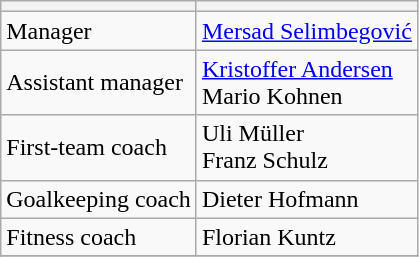<table class="wikitable plainrowheaders sortable" style="text-align:left">
<tr>
<th></th>
<th></th>
</tr>
<tr>
<td>Manager</td>
<td> <a href='#'>Mersad Selimbegović</a></td>
</tr>
<tr>
<td>Assistant manager</td>
<td> <a href='#'>Kristoffer Andersen</a> <br>   Mario Kohnen</td>
</tr>
<tr>
<td>First-team coach</td>
<td> Uli Müller <br>  Franz Schulz</td>
</tr>
<tr>
<td>Goalkeeping coach</td>
<td> Dieter Hofmann</td>
</tr>
<tr>
<td>Fitness coach</td>
<td> Florian Kuntz</td>
</tr>
<tr>
</tr>
</table>
